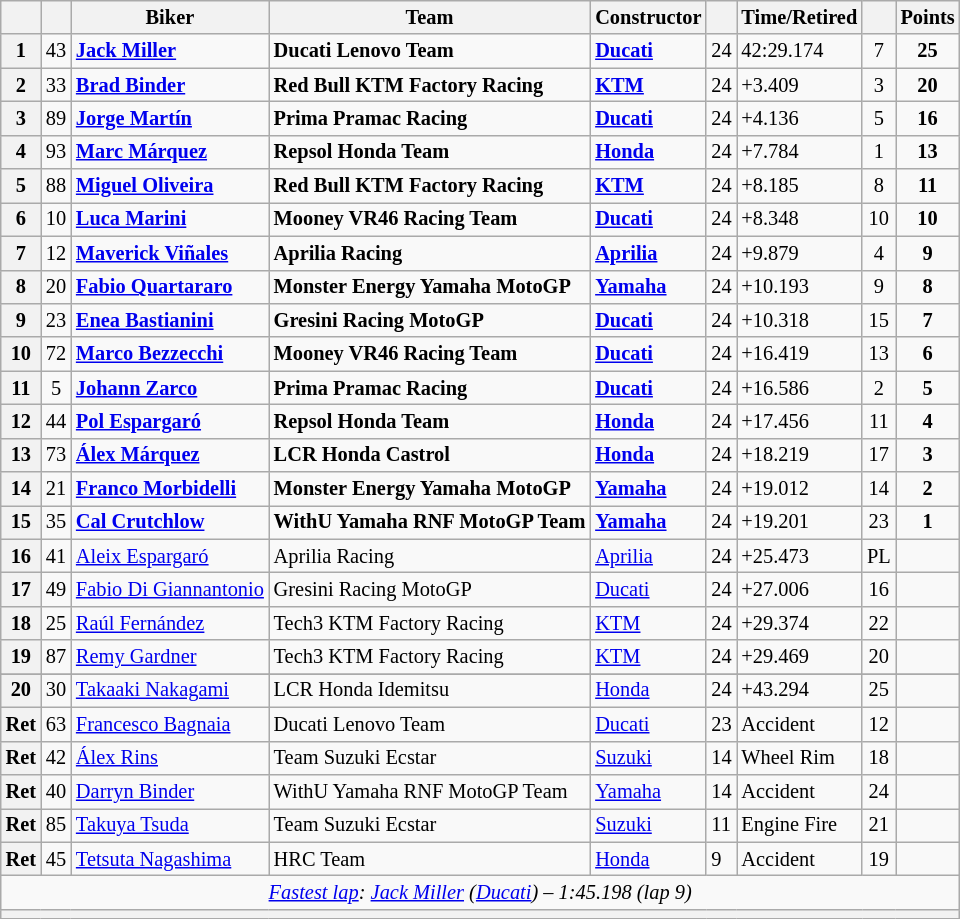<table class="wikitable sortable" style="font-size: 85%;">
<tr>
<th scope="col"></th>
<th scope="col"></th>
<th scope="col">Biker</th>
<th scope="col">Team</th>
<th scope="col">Constructor</th>
<th scope="col" class="unsortable"></th>
<th scope="col" class="unsortable">Time/Retired</th>
<th scope="col"></th>
<th scope="col">Points</th>
</tr>
<tr>
<th scope="row">1</th>
<td align="center">43</td>
<td> <strong><a href='#'>Jack Miller</a></strong></td>
<td><strong>Ducati Lenovo Team</strong></td>
<td><strong><a href='#'>Ducati</a></strong></td>
<td>24</td>
<td>42:29.174</td>
<td align="center">7</td>
<td align="center"><strong>25</strong></td>
</tr>
<tr>
<th scope="row">2</th>
<td align="center">33</td>
<td> <strong><a href='#'>Brad Binder</a></strong></td>
<td><strong>Red Bull KTM Factory Racing</strong></td>
<td><strong><a href='#'>KTM</a></strong></td>
<td>24</td>
<td>+3.409</td>
<td align="center">3</td>
<td align="center"><strong>20</strong></td>
</tr>
<tr>
<th scope="row">3</th>
<td align="center">89</td>
<td> <strong><a href='#'>Jorge Martín</a></strong></td>
<td><strong>Prima Pramac Racing</strong></td>
<td><strong><a href='#'>Ducati</a></strong></td>
<td>24</td>
<td>+4.136</td>
<td align="center">5</td>
<td align="center"><strong>16</strong></td>
</tr>
<tr>
<th scope="row">4</th>
<td align="center">93</td>
<td> <strong><a href='#'>Marc Márquez</a></strong></td>
<td><strong>Repsol Honda Team</strong></td>
<td><strong><a href='#'>Honda</a></strong></td>
<td>24</td>
<td>+7.784</td>
<td align="center">1</td>
<td align="center"><strong>13</strong></td>
</tr>
<tr>
<th scope="row">5</th>
<td align="center">88</td>
<td> <strong><a href='#'>Miguel Oliveira</a></strong></td>
<td><strong>Red Bull KTM Factory Racing</strong></td>
<td><strong><a href='#'>KTM</a></strong></td>
<td>24</td>
<td>+8.185</td>
<td align="center">8</td>
<td align="center"><strong>11</strong></td>
</tr>
<tr>
<th scope="row">6</th>
<td align="center">10</td>
<td> <strong><a href='#'>Luca Marini</a></strong></td>
<td><strong>Mooney VR46 Racing Team</strong></td>
<td><strong><a href='#'>Ducati</a></strong></td>
<td>24</td>
<td>+8.348</td>
<td align="center">10</td>
<td align="center"><strong>10</strong></td>
</tr>
<tr>
<th scope="row">7</th>
<td align="center">12</td>
<td> <strong><a href='#'>Maverick Viñales</a></strong></td>
<td><strong>Aprilia Racing</strong></td>
<td><strong><a href='#'>Aprilia</a></strong></td>
<td>24</td>
<td>+9.879</td>
<td align="center">4</td>
<td align="center"><strong>9</strong></td>
</tr>
<tr>
<th scope="row">8</th>
<td align="center">20</td>
<td> <strong><a href='#'>Fabio Quartararo</a></strong></td>
<td><strong>Monster Energy Yamaha MotoGP</strong></td>
<td><strong><a href='#'>Yamaha</a></strong></td>
<td>24</td>
<td>+10.193</td>
<td align="center">9</td>
<td align="center"><strong>8</strong></td>
</tr>
<tr>
<th scope="row">9</th>
<td align="center">23</td>
<td> <strong><a href='#'>Enea Bastianini</a></strong></td>
<td><strong>Gresini Racing MotoGP</strong></td>
<td><strong><a href='#'>Ducati</a></strong></td>
<td>24</td>
<td>+10.318</td>
<td align="center">15</td>
<td align="center"><strong>7</strong></td>
</tr>
<tr>
<th scope="row">10</th>
<td align="center">72</td>
<td> <strong><a href='#'>Marco Bezzecchi</a></strong></td>
<td><strong>Mooney VR46 Racing Team</strong></td>
<td><strong><a href='#'>Ducati</a></strong></td>
<td>24</td>
<td>+16.419</td>
<td align="center">13</td>
<td align="center"><strong>6</strong></td>
</tr>
<tr>
<th scope="row">11</th>
<td align="center">5</td>
<td> <strong><a href='#'>Johann Zarco</a></strong></td>
<td><strong>Prima Pramac Racing</strong></td>
<td><strong><a href='#'>Ducati</a></strong></td>
<td>24</td>
<td>+16.586</td>
<td align="center">2</td>
<td align="center"><strong>5</strong></td>
</tr>
<tr>
<th scope="row">12</th>
<td align="center">44</td>
<td> <strong><a href='#'>Pol Espargaró</a></strong></td>
<td><strong>Repsol Honda Team</strong></td>
<td><strong><a href='#'>Honda</a></strong></td>
<td>24</td>
<td>+17.456</td>
<td align="center">11</td>
<td align="center"><strong>4</strong></td>
</tr>
<tr>
<th scope="row">13</th>
<td align="center">73</td>
<td> <strong><a href='#'>Álex Márquez</a></strong></td>
<td><strong>LCR Honda Castrol</strong></td>
<td><strong><a href='#'>Honda</a></strong></td>
<td>24</td>
<td>+18.219</td>
<td align="center">17</td>
<td align="center"><strong>3</strong></td>
</tr>
<tr>
<th scope="row">14</th>
<td align="center">21</td>
<td> <strong><a href='#'>Franco Morbidelli</a></strong></td>
<td><strong>Monster Energy Yamaha MotoGP</strong></td>
<td><strong><a href='#'>Yamaha</a></strong></td>
<td>24</td>
<td>+19.012</td>
<td align="center">14</td>
<td align="center"><strong>2</strong></td>
</tr>
<tr>
<th scope="row">15</th>
<td align="center">35</td>
<td> <strong><a href='#'>Cal Crutchlow</a></strong></td>
<td><strong>WithU Yamaha RNF MotoGP Team</strong></td>
<td><strong><a href='#'>Yamaha</a></strong></td>
<td>24</td>
<td>+19.201</td>
<td align="center">23</td>
<td align="center"><strong>1</strong></td>
</tr>
<tr>
<th scope="row">16</th>
<td align="center">41</td>
<td> <a href='#'>Aleix Espargaró</a></td>
<td>Aprilia Racing</td>
<td><a href='#'>Aprilia</a></td>
<td>24</td>
<td>+25.473</td>
<td align="center">PL</td>
<td></td>
</tr>
<tr>
<th scope="row">17</th>
<td align="center">49</td>
<td> <a href='#'>Fabio Di Giannantonio</a></td>
<td>Gresini Racing MotoGP</td>
<td><a href='#'>Ducati</a></td>
<td>24</td>
<td>+27.006</td>
<td align="center">16</td>
<td></td>
</tr>
<tr>
<th scope="row">18</th>
<td align="center">25</td>
<td> <a href='#'>Raúl Fernández</a></td>
<td>Tech3 KTM Factory Racing</td>
<td><a href='#'>KTM</a></td>
<td>24</td>
<td>+29.374</td>
<td align="center">22</td>
<td></td>
</tr>
<tr>
<th scope="row">19</th>
<td align="center">87</td>
<td> <a href='#'>Remy Gardner</a></td>
<td>Tech3 KTM Factory Racing</td>
<td><a href='#'>KTM</a></td>
<td>24</td>
<td>+29.469</td>
<td align="center">20</td>
<td></td>
</tr>
<tr>
</tr>
<tr>
<th scope="row">20</th>
<td align="center">30</td>
<td> <a href='#'>Takaaki Nakagami</a></td>
<td>LCR Honda Idemitsu</td>
<td><a href='#'>Honda</a></td>
<td>24</td>
<td>+43.294</td>
<td align="center">25</td>
<td></td>
</tr>
<tr>
<th scope="row">Ret</th>
<td align="center">63</td>
<td> <a href='#'>Francesco Bagnaia</a></td>
<td>Ducati Lenovo Team</td>
<td><a href='#'>Ducati</a></td>
<td>23</td>
<td>Accident</td>
<td align="center">12</td>
<td></td>
</tr>
<tr>
<th scope="row">Ret</th>
<td align="center">42</td>
<td> <a href='#'>Álex Rins</a></td>
<td>Team Suzuki Ecstar</td>
<td><a href='#'>Suzuki</a></td>
<td>14</td>
<td>Wheel Rim</td>
<td align="center">18</td>
<td></td>
</tr>
<tr>
<th scope="row">Ret</th>
<td align="center">40</td>
<td> <a href='#'>Darryn Binder</a></td>
<td>WithU Yamaha RNF MotoGP Team</td>
<td><a href='#'>Yamaha</a></td>
<td>14</td>
<td>Accident</td>
<td align="center">24</td>
<td></td>
</tr>
<tr>
<th scope="row">Ret</th>
<td align="center">85</td>
<td> <a href='#'>Takuya Tsuda</a></td>
<td>Team Suzuki Ecstar</td>
<td><a href='#'>Suzuki</a></td>
<td>11</td>
<td>Engine Fire</td>
<td align="center">21</td>
<td></td>
</tr>
<tr>
<th scope="row">Ret</th>
<td align="center">45</td>
<td> <a href='#'>Tetsuta Nagashima</a></td>
<td>HRC Team</td>
<td><a href='#'>Honda</a></td>
<td>9</td>
<td>Accident</td>
<td align="center">19</td>
<td></td>
</tr>
<tr class="sortbottom">
<td colspan="9" style="text-align:center"><em><a href='#'>Fastest lap</a>:  <a href='#'>Jack Miller</a> (<a href='#'>Ducati</a>) – 1:45.198 (lap 9)</em></td>
</tr>
<tr>
<th colspan=9></th>
</tr>
</table>
